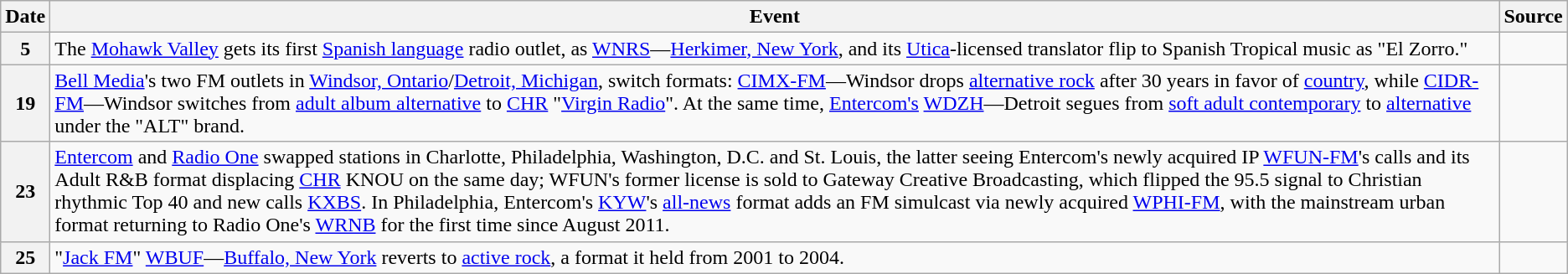<table class="wikitable">
<tr>
<th>Date</th>
<th>Event</th>
<th>Source</th>
</tr>
<tr>
<th>5</th>
<td>The <a href='#'>Mohawk Valley</a> gets its first <a href='#'>Spanish language</a> radio outlet, as <a href='#'>WNRS</a>—<a href='#'>Herkimer, New York</a>, and its <a href='#'>Utica</a>-licensed translator flip to Spanish Tropical music as "El Zorro."</td>
<td></td>
</tr>
<tr>
<th>19</th>
<td><a href='#'>Bell Media</a>'s two FM outlets in <a href='#'>Windsor, Ontario</a>/<a href='#'>Detroit, Michigan</a>, switch formats: <a href='#'>CIMX-FM</a>—Windsor drops <a href='#'>alternative rock</a> after 30 years in favor of <a href='#'>country</a>, while <a href='#'>CIDR-FM</a>—Windsor switches from <a href='#'>adult album alternative</a> to <a href='#'>CHR</a> "<a href='#'>Virgin Radio</a>". At the same time, <a href='#'>Entercom's</a> <a href='#'>WDZH</a>—Detroit segues from <a href='#'>soft adult contemporary</a> to <a href='#'>alternative</a> under the "ALT" brand.</td>
<td></td>
</tr>
<tr>
<th>23</th>
<td><a href='#'>Entercom</a> and <a href='#'>Radio One</a> swapped stations in Charlotte, Philadelphia, Washington, D.C. and St. Louis, the latter seeing Entercom's newly acquired IP <a href='#'>WFUN-FM</a>'s calls and its Adult R&B format displacing <a href='#'>CHR</a> KNOU on the same day; WFUN's former license is sold to Gateway Creative Broadcasting, which flipped the 95.5 signal to Christian rhythmic Top 40 and new calls <a href='#'>KXBS</a>. In Philadelphia, Entercom's <a href='#'>KYW</a>'s <a href='#'>all-news</a> format adds an FM simulcast via newly acquired <a href='#'>WPHI-FM</a>, with the mainstream urban format returning to Radio One's <a href='#'>WRNB</a> for the first time since August 2011.</td>
<td></td>
</tr>
<tr>
<th>25</th>
<td>"<a href='#'>Jack FM</a>" <a href='#'>WBUF</a>—<a href='#'>Buffalo, New York</a> reverts to <a href='#'>active rock</a>, a format it held from 2001 to 2004.</td>
<td></td>
</tr>
</table>
